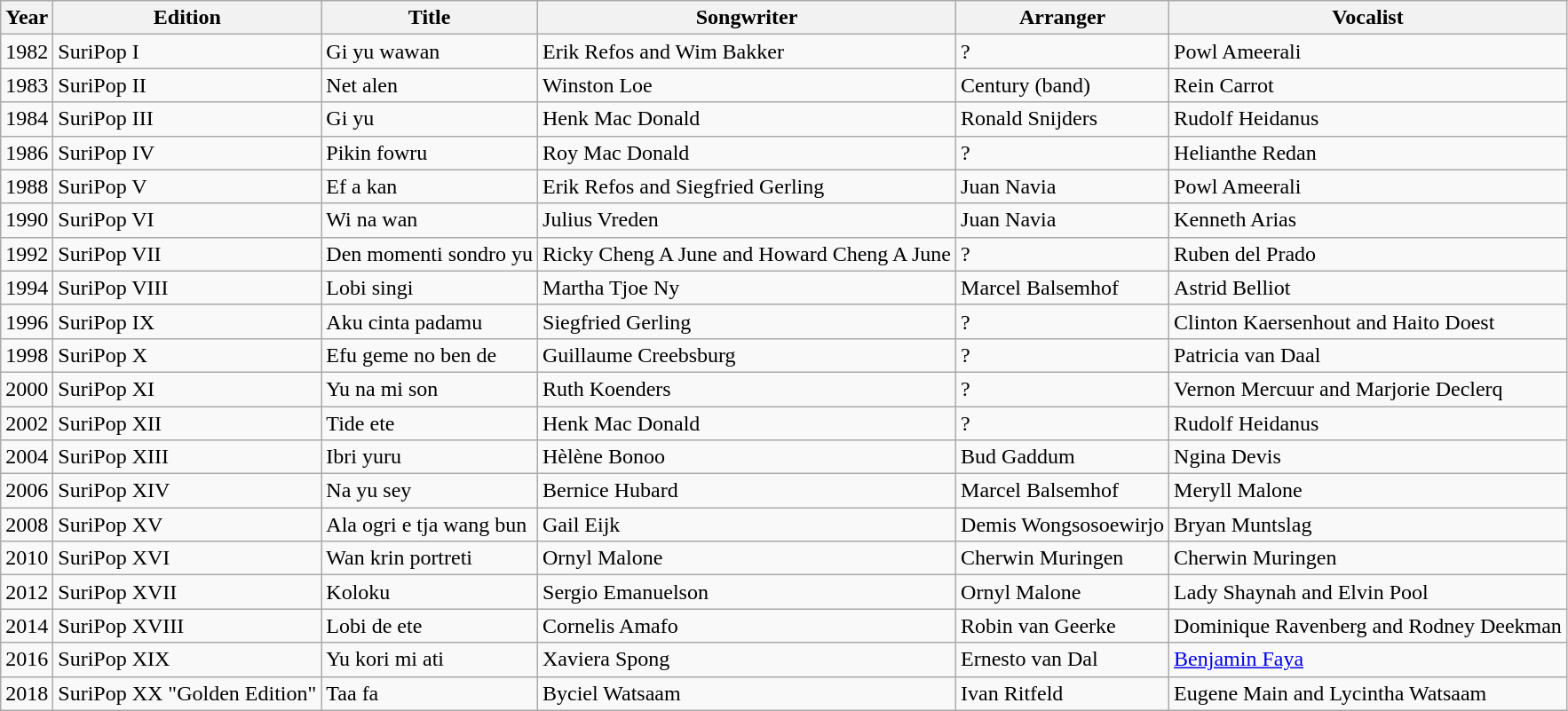<table class="wikitable">
<tr>
<th>Year</th>
<th>Edition</th>
<th>Title</th>
<th>Songwriter</th>
<th>Arranger</th>
<th>Vocalist</th>
</tr>
<tr>
<td>1982</td>
<td>SuriPop I</td>
<td>Gi yu wawan</td>
<td>Erik Refos and Wim Bakker </td>
<td>?</td>
<td>Powl Ameerali</td>
</tr>
<tr>
<td>1983</td>
<td>SuriPop II</td>
<td>Net alen</td>
<td>Winston Loe</td>
<td>Century (band)</td>
<td>Rein Carrot</td>
</tr>
<tr>
<td>1984</td>
<td>SuriPop III</td>
<td>Gi yu</td>
<td>Henk Mac Donald</td>
<td>Ronald Snijders </td>
<td>Rudolf Heidanus</td>
</tr>
<tr>
<td>1986</td>
<td>SuriPop IV</td>
<td>Pikin fowru</td>
<td>Roy Mac Donald</td>
<td>?</td>
<td>Helianthe Redan</td>
</tr>
<tr>
<td>1988</td>
<td>SuriPop V</td>
<td>Ef a kan</td>
<td>Erik Refos and Siegfried Gerling</td>
<td>Juan Navia</td>
<td>Powl Ameerali</td>
</tr>
<tr>
<td>1990</td>
<td>SuriPop VI</td>
<td>Wi na wan</td>
<td>Julius Vreden</td>
<td>Juan Navia</td>
<td>Kenneth Arias</td>
</tr>
<tr>
<td>1992</td>
<td>SuriPop VII</td>
<td>Den momenti sondro yu</td>
<td>Ricky Cheng A June and Howard Cheng A June</td>
<td>?</td>
<td>Ruben del Prado</td>
</tr>
<tr>
<td>1994</td>
<td>SuriPop VIII</td>
<td>Lobi singi</td>
<td>Martha Tjoe Ny</td>
<td>Marcel Balsemhof</td>
<td>Astrid Belliot</td>
</tr>
<tr>
<td>1996</td>
<td>SuriPop IX</td>
<td>Aku cinta padamu</td>
<td>Siegfried Gerling</td>
<td>?</td>
<td>Clinton Kaersenhout and Haito Doest</td>
</tr>
<tr>
<td>1998</td>
<td>SuriPop X</td>
<td>Efu geme no ben de</td>
<td>Guillaume Creebsburg</td>
<td>?</td>
<td>Patricia van Daal</td>
</tr>
<tr>
<td>2000</td>
<td>SuriPop XI</td>
<td>Yu na mi son</td>
<td>Ruth Koenders</td>
<td>?</td>
<td>Vernon Mercuur and Marjorie Declerq</td>
</tr>
<tr>
<td>2002</td>
<td>SuriPop XII</td>
<td>Tide ete</td>
<td>Henk Mac Donald</td>
<td>?</td>
<td>Rudolf Heidanus</td>
</tr>
<tr>
<td>2004</td>
<td>SuriPop XIII</td>
<td>Ibri yuru</td>
<td>Hèlène Bonoo</td>
<td>Bud Gaddum</td>
<td>Ngina Devis</td>
</tr>
<tr>
<td>2006</td>
<td>SuriPop XIV</td>
<td>Na yu sey</td>
<td>Bernice Hubard</td>
<td>Marcel Balsemhof</td>
<td>Meryll Malone</td>
</tr>
<tr>
<td>2008</td>
<td>SuriPop XV</td>
<td>Ala ogri e tja wang bun</td>
<td>Gail Eijk</td>
<td>Demis Wongsosoewirjo</td>
<td>Bryan Muntslag</td>
</tr>
<tr>
<td>2010</td>
<td>SuriPop XVI</td>
<td>Wan krin portreti</td>
<td>Ornyl Malone</td>
<td>Cherwin Muringen</td>
<td>Cherwin Muringen</td>
</tr>
<tr>
<td>2012</td>
<td>SuriPop XVII</td>
<td>Koloku</td>
<td>Sergio Emanuelson</td>
<td>Ornyl Malone</td>
<td>Lady Shaynah and Elvin Pool</td>
</tr>
<tr>
<td>2014</td>
<td>SuriPop XVIII</td>
<td>Lobi de ete</td>
<td>Cornelis Amafo</td>
<td>Robin van Geerke</td>
<td>Dominique Ravenberg and Rodney Deekman</td>
</tr>
<tr>
<td>2016</td>
<td>SuriPop XIX</td>
<td>Yu kori mi ati</td>
<td>Xaviera Spong</td>
<td>Ernesto van Dal</td>
<td><a href='#'>Benjamin Faya</a></td>
</tr>
<tr>
<td>2018</td>
<td>SuriPop XX "Golden Edition"</td>
<td>Taa fa</td>
<td>Byciel Watsaam</td>
<td>Ivan Ritfeld</td>
<td>Eugene Main and Lycintha Watsaam</td>
</tr>
</table>
